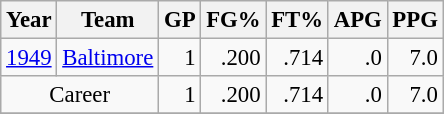<table class="wikitable sortable" style="font-size:95%; text-align:right;">
<tr>
<th>Year</th>
<th>Team</th>
<th>GP</th>
<th>FG%</th>
<th>FT%</th>
<th>APG</th>
<th>PPG</th>
</tr>
<tr>
<td style="text-align:left;"><a href='#'>1949</a></td>
<td style="text-align:left;"><a href='#'>Baltimore</a></td>
<td>1</td>
<td>.200</td>
<td>.714</td>
<td>.0</td>
<td>7.0</td>
</tr>
<tr>
<td style="text-align:center;" colspan="2">Career</td>
<td>1</td>
<td>.200</td>
<td>.714</td>
<td>.0</td>
<td>7.0</td>
</tr>
<tr>
</tr>
</table>
